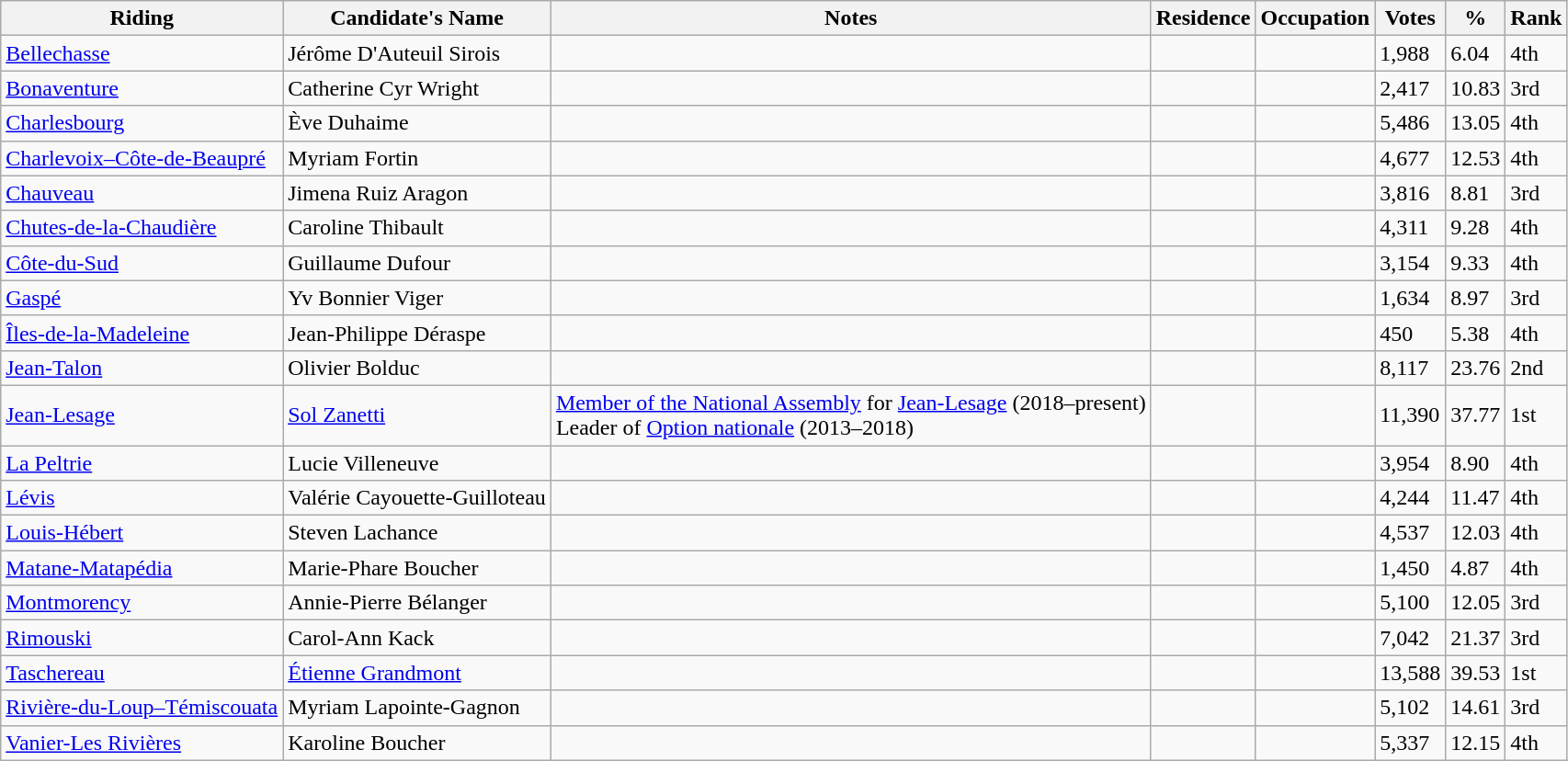<table class="wikitable sortable">
<tr>
<th>Riding<br></th>
<th>Candidate's Name</th>
<th>Notes</th>
<th>Residence</th>
<th>Occupation</th>
<th>Votes</th>
<th>%</th>
<th>Rank</th>
</tr>
<tr>
<td><a href='#'>Bellechasse</a></td>
<td>Jérôme D'Auteuil Sirois</td>
<td></td>
<td></td>
<td></td>
<td>1,988</td>
<td>6.04</td>
<td>4th</td>
</tr>
<tr>
<td><a href='#'>Bonaventure</a></td>
<td>Catherine Cyr Wright</td>
<td></td>
<td></td>
<td></td>
<td>2,417</td>
<td>10.83</td>
<td>3rd</td>
</tr>
<tr>
<td><a href='#'>Charlesbourg</a></td>
<td>Ève Duhaime</td>
<td></td>
<td></td>
<td></td>
<td>5,486</td>
<td>13.05</td>
<td>4th</td>
</tr>
<tr>
<td><a href='#'>Charlevoix–Côte-de-Beaupré</a></td>
<td>Myriam Fortin</td>
<td></td>
<td></td>
<td></td>
<td>4,677</td>
<td>12.53</td>
<td>4th</td>
</tr>
<tr>
<td><a href='#'>Chauveau</a></td>
<td>Jimena Ruiz Aragon</td>
<td></td>
<td></td>
<td></td>
<td>3,816</td>
<td>8.81</td>
<td>3rd</td>
</tr>
<tr>
<td><a href='#'>Chutes-de-la-Chaudière</a></td>
<td>Caroline Thibault</td>
<td></td>
<td></td>
<td></td>
<td>4,311</td>
<td>9.28</td>
<td>4th</td>
</tr>
<tr>
<td><a href='#'>Côte-du-Sud</a></td>
<td>Guillaume Dufour</td>
<td></td>
<td></td>
<td></td>
<td>3,154</td>
<td>9.33</td>
<td>4th</td>
</tr>
<tr>
<td><a href='#'>Gaspé</a></td>
<td>Yv Bonnier Viger</td>
<td></td>
<td></td>
<td></td>
<td>1,634</td>
<td>8.97</td>
<td>3rd</td>
</tr>
<tr>
<td><a href='#'>Îles-de-la-Madeleine</a></td>
<td>Jean-Philippe Déraspe</td>
<td></td>
<td></td>
<td></td>
<td>450</td>
<td>5.38</td>
<td>4th</td>
</tr>
<tr>
<td><a href='#'>Jean-Talon</a></td>
<td>Olivier Bolduc</td>
<td></td>
<td></td>
<td></td>
<td>8,117</td>
<td>23.76</td>
<td>2nd</td>
</tr>
<tr>
<td><a href='#'>Jean-Lesage</a></td>
<td><a href='#'>Sol Zanetti</a></td>
<td><a href='#'>Member of the National Assembly</a> for <a href='#'>Jean-Lesage</a> (2018–present) <br> Leader of <a href='#'>Option nationale</a> (2013–2018)</td>
<td></td>
<td></td>
<td>11,390</td>
<td>37.77</td>
<td>1st</td>
</tr>
<tr>
<td><a href='#'>La Peltrie</a></td>
<td>Lucie Villeneuve</td>
<td></td>
<td></td>
<td></td>
<td>3,954</td>
<td>8.90</td>
<td>4th</td>
</tr>
<tr>
<td><a href='#'>Lévis</a></td>
<td>Valérie Cayouette-Guilloteau</td>
<td></td>
<td></td>
<td></td>
<td>4,244</td>
<td>11.47</td>
<td>4th</td>
</tr>
<tr>
<td><a href='#'>Louis-Hébert</a></td>
<td>Steven Lachance</td>
<td></td>
<td></td>
<td></td>
<td>4,537</td>
<td>12.03</td>
<td>4th</td>
</tr>
<tr>
<td><a href='#'>Matane-Matapédia</a></td>
<td>Marie-Phare Boucher</td>
<td></td>
<td></td>
<td></td>
<td>1,450</td>
<td>4.87</td>
<td>4th</td>
</tr>
<tr>
<td><a href='#'>Montmorency</a></td>
<td>Annie-Pierre Bélanger</td>
<td></td>
<td></td>
<td></td>
<td>5,100</td>
<td>12.05</td>
<td>3rd</td>
</tr>
<tr>
<td><a href='#'>Rimouski</a></td>
<td>Carol-Ann Kack</td>
<td></td>
<td></td>
<td></td>
<td>7,042</td>
<td>21.37</td>
<td>3rd</td>
</tr>
<tr>
<td><a href='#'>Taschereau</a></td>
<td><a href='#'>Étienne Grandmont</a></td>
<td></td>
<td></td>
<td></td>
<td>13,588</td>
<td>39.53</td>
<td>1st</td>
</tr>
<tr>
<td><a href='#'>Rivière-du-Loup–Témiscouata</a></td>
<td>Myriam Lapointe-Gagnon</td>
<td></td>
<td></td>
<td></td>
<td>5,102</td>
<td>14.61</td>
<td>3rd</td>
</tr>
<tr>
<td><a href='#'>Vanier-Les Rivières</a></td>
<td>Karoline Boucher</td>
<td></td>
<td></td>
<td></td>
<td>5,337</td>
<td>12.15</td>
<td>4th</td>
</tr>
</table>
